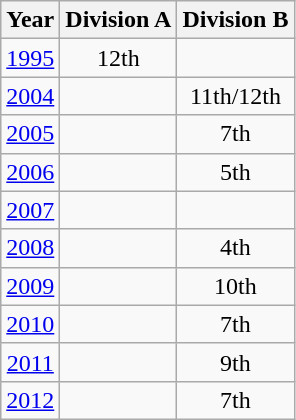<table class="wikitable" style="text-align:center">
<tr>
<th>Year</th>
<th>Division A</th>
<th>Division B</th>
</tr>
<tr>
<td><a href='#'>1995</a></td>
<td>12th</td>
<td></td>
</tr>
<tr>
<td><a href='#'>2004</a></td>
<td></td>
<td>11th/12th</td>
</tr>
<tr>
<td><a href='#'>2005</a></td>
<td></td>
<td>7th</td>
</tr>
<tr>
<td><a href='#'>2006</a></td>
<td></td>
<td>5th</td>
</tr>
<tr>
<td><a href='#'>2007</a></td>
<td></td>
<td></td>
</tr>
<tr>
<td><a href='#'>2008</a></td>
<td></td>
<td>4th</td>
</tr>
<tr>
<td><a href='#'>2009</a></td>
<td></td>
<td>10th</td>
</tr>
<tr>
<td><a href='#'>2010</a></td>
<td></td>
<td>7th</td>
</tr>
<tr>
<td><a href='#'>2011</a></td>
<td></td>
<td>9th</td>
</tr>
<tr>
<td><a href='#'>2012</a></td>
<td></td>
<td>7th</td>
</tr>
</table>
